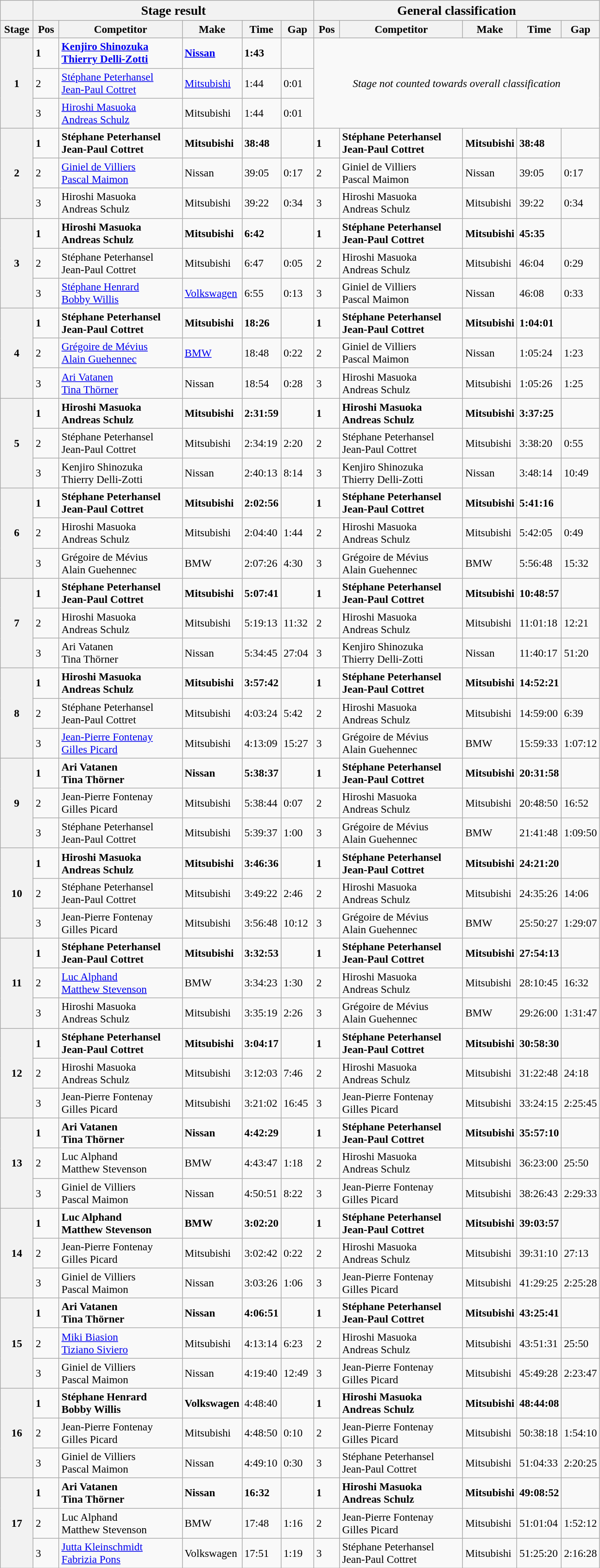<table class="wikitable" style="font-size:97%;">
<tr>
<th></th>
<th colspan=5><big>Stage result </big></th>
<th colspan=5><big>General classification</big></th>
</tr>
<tr>
<th width="40px">Stage</th>
<th width="30px">Pos</th>
<th width="170px">Competitor</th>
<th width="50px">Make</th>
<th width="40px">Time</th>
<th width="40px">Gap</th>
<th width="30px">Pos</th>
<th width="170px">Competitor</th>
<th width="50px">Make</th>
<th width="40px">Time</th>
<th width="40px">Gap</th>
</tr>
<tr>
<th rowspan=3>1</th>
<td><strong>1</strong></td>
<td><strong> <a href='#'>Kenjiro Shinozuka</a><br> <a href='#'>Thierry Delli-Zotti</a></strong></td>
<td><strong><a href='#'>Nissan</a></strong></td>
<td><strong>1:43</strong></td>
<td></td>
<td colspan=5 rowspan=3 align=center><em>Stage not counted towards overall classification</em></td>
</tr>
<tr>
<td>2</td>
<td> <a href='#'>Stéphane Peterhansel</a><br> <a href='#'>Jean-Paul Cottret</a></td>
<td><a href='#'>Mitsubishi</a></td>
<td>1:44</td>
<td>0:01</td>
</tr>
<tr>
<td>3</td>
<td> <a href='#'>Hiroshi Masuoka</a><br> <a href='#'>Andreas Schulz</a></td>
<td>Mitsubishi</td>
<td>1:44</td>
<td>0:01</td>
</tr>
<tr>
<th rowspan=3>2</th>
<td><strong>1</strong></td>
<td><strong> Stéphane Peterhansel<br> Jean-Paul Cottret</strong></td>
<td><strong>Mitsubishi</strong></td>
<td><strong>38:48</strong></td>
<td></td>
<td><strong>1</strong></td>
<td><strong> Stéphane Peterhansel<br> Jean-Paul Cottret</strong></td>
<td><strong>Mitsubishi</strong></td>
<td><strong>38:48</strong></td>
<td></td>
</tr>
<tr>
<td>2</td>
<td> <a href='#'>Giniel de Villiers</a><br> <a href='#'>Pascal Maimon</a></td>
<td>Nissan</td>
<td>39:05</td>
<td>0:17</td>
<td>2</td>
<td> Giniel de Villiers<br> Pascal Maimon</td>
<td>Nissan</td>
<td>39:05</td>
<td>0:17</td>
</tr>
<tr>
<td>3</td>
<td> Hiroshi Masuoka<br> Andreas Schulz</td>
<td>Mitsubishi</td>
<td>39:22</td>
<td>0:34</td>
<td>3</td>
<td> Hiroshi Masuoka<br> Andreas Schulz</td>
<td>Mitsubishi</td>
<td>39:22</td>
<td>0:34</td>
</tr>
<tr>
<th rowspan=3>3</th>
<td><strong>1</strong></td>
<td><strong> Hiroshi Masuoka<br> Andreas Schulz</strong></td>
<td><strong>Mitsubishi</strong></td>
<td><strong>6:42</strong></td>
<td></td>
<td><strong>1</strong></td>
<td><strong> Stéphane Peterhansel<br> Jean-Paul Cottret</strong></td>
<td><strong>Mitsubishi</strong></td>
<td><strong>45:35</strong></td>
<td></td>
</tr>
<tr>
<td>2</td>
<td> Stéphane Peterhansel<br> Jean-Paul Cottret</td>
<td>Mitsubishi</td>
<td>6:47</td>
<td>0:05</td>
<td>2</td>
<td> Hiroshi Masuoka<br> Andreas Schulz</td>
<td>Mitsubishi</td>
<td>46:04</td>
<td>0:29</td>
</tr>
<tr>
<td>3</td>
<td> <a href='#'>Stéphane Henrard</a><br> <a href='#'>Bobby Willis</a></td>
<td><a href='#'>Volkswagen</a></td>
<td>6:55</td>
<td>0:13</td>
<td>3</td>
<td> Giniel de Villiers<br> Pascal Maimon</td>
<td>Nissan</td>
<td>46:08</td>
<td>0:33</td>
</tr>
<tr>
<th rowspan=3>4</th>
<td><strong>1</strong></td>
<td><strong> Stéphane Peterhansel<br> Jean-Paul Cottret</strong></td>
<td><strong>Mitsubishi</strong></td>
<td><strong>18:26</strong></td>
<td></td>
<td><strong>1</strong></td>
<td><strong> Stéphane Peterhansel<br> Jean-Paul Cottret</strong></td>
<td><strong>Mitsubishi</strong></td>
<td><strong>1:04:01</strong></td>
<td></td>
</tr>
<tr>
<td>2</td>
<td> <a href='#'>Grégoire de Mévius</a><br> <a href='#'>Alain Guehennec</a></td>
<td><a href='#'>BMW</a></td>
<td>18:48</td>
<td>0:22</td>
<td>2</td>
<td> Giniel de Villiers<br> Pascal Maimon</td>
<td>Nissan</td>
<td>1:05:24</td>
<td>1:23</td>
</tr>
<tr>
<td>3</td>
<td> <a href='#'>Ari Vatanen</a><br> <a href='#'>Tina Thörner</a></td>
<td>Nissan</td>
<td>18:54</td>
<td>0:28</td>
<td>3</td>
<td> Hiroshi Masuoka<br> Andreas Schulz</td>
<td>Mitsubishi</td>
<td>1:05:26</td>
<td>1:25</td>
</tr>
<tr>
<th rowspan=3>5</th>
<td><strong>1</strong></td>
<td><strong> Hiroshi Masuoka<br> Andreas Schulz</strong></td>
<td><strong>Mitsubishi</strong></td>
<td><strong>2:31:59</strong></td>
<td></td>
<td><strong>1</strong></td>
<td><strong> Hiroshi Masuoka<br> Andreas Schulz</strong></td>
<td><strong>Mitsubishi</strong></td>
<td><strong>3:37:25</strong></td>
<td></td>
</tr>
<tr>
<td>2</td>
<td> Stéphane Peterhansel<br> Jean-Paul Cottret</td>
<td>Mitsubishi</td>
<td>2:34:19</td>
<td>2:20</td>
<td>2</td>
<td> Stéphane Peterhansel<br> Jean-Paul Cottret</td>
<td>Mitsubishi</td>
<td>3:38:20</td>
<td>0:55</td>
</tr>
<tr>
<td>3</td>
<td> Kenjiro Shinozuka<br> Thierry Delli-Zotti</td>
<td>Nissan</td>
<td>2:40:13</td>
<td>8:14</td>
<td>3</td>
<td> Kenjiro Shinozuka<br> Thierry Delli-Zotti</td>
<td>Nissan</td>
<td>3:48:14</td>
<td>10:49</td>
</tr>
<tr>
<th rowspan=3>6</th>
<td><strong>1</strong></td>
<td><strong> Stéphane Peterhansel<br> Jean-Paul Cottret</strong></td>
<td><strong>Mitsubishi</strong></td>
<td><strong>2:02:56</strong></td>
<td></td>
<td><strong>1</strong></td>
<td><strong> Stéphane Peterhansel<br> Jean-Paul Cottret</strong></td>
<td><strong>Mitsubishi</strong></td>
<td><strong>5:41:16</strong></td>
<td></td>
</tr>
<tr>
<td>2</td>
<td> Hiroshi Masuoka<br> Andreas Schulz</td>
<td>Mitsubishi</td>
<td>2:04:40</td>
<td>1:44</td>
<td>2</td>
<td> Hiroshi Masuoka<br> Andreas Schulz</td>
<td>Mitsubishi</td>
<td>5:42:05</td>
<td>0:49</td>
</tr>
<tr>
<td>3</td>
<td> Grégoire de Mévius<br> Alain Guehennec</td>
<td>BMW</td>
<td>2:07:26</td>
<td>4:30</td>
<td>3</td>
<td> Grégoire de Mévius<br> Alain Guehennec</td>
<td>BMW</td>
<td>5:56:48</td>
<td>15:32</td>
</tr>
<tr>
<th rowspan=3>7</th>
<td><strong>1</strong></td>
<td><strong> Stéphane Peterhansel<br> Jean-Paul Cottret</strong></td>
<td><strong>Mitsubishi</strong></td>
<td><strong>5:07:41</strong></td>
<td></td>
<td><strong>1</strong></td>
<td><strong> Stéphane Peterhansel<br> Jean-Paul Cottret</strong></td>
<td><strong>Mitsubishi</strong></td>
<td><strong>10:48:57</strong></td>
<td></td>
</tr>
<tr>
<td>2</td>
<td> Hiroshi Masuoka<br> Andreas Schulz</td>
<td>Mitsubishi</td>
<td>5:19:13</td>
<td>11:32</td>
<td>2</td>
<td> Hiroshi Masuoka<br> Andreas Schulz</td>
<td>Mitsubishi</td>
<td>11:01:18</td>
<td>12:21</td>
</tr>
<tr>
<td>3</td>
<td> Ari Vatanen<br> Tina Thörner</td>
<td>Nissan</td>
<td>5:34:45</td>
<td>27:04</td>
<td>3</td>
<td> Kenjiro Shinozuka<br> Thierry Delli-Zotti</td>
<td>Nissan</td>
<td>11:40:17</td>
<td>51:20</td>
</tr>
<tr>
<th rowspan=3>8</th>
<td><strong>1</strong></td>
<td><strong> Hiroshi Masuoka<br> Andreas Schulz</strong></td>
<td><strong>Mitsubishi</strong></td>
<td><strong>3:57:42</strong></td>
<td></td>
<td><strong>1</strong></td>
<td><strong> Stéphane Peterhansel<br> Jean-Paul Cottret</strong></td>
<td><strong>Mitsubishi</strong></td>
<td><strong>14:52:21</strong></td>
<td></td>
</tr>
<tr>
<td>2</td>
<td> Stéphane Peterhansel<br> Jean-Paul Cottret</td>
<td>Mitsubishi</td>
<td>4:03:24</td>
<td>5:42</td>
<td>2</td>
<td> Hiroshi Masuoka<br> Andreas Schulz</td>
<td>Mitsubishi</td>
<td>14:59:00</td>
<td>6:39</td>
</tr>
<tr>
<td>3</td>
<td> <a href='#'>Jean-Pierre Fontenay</a><br> <a href='#'>Gilles Picard</a></td>
<td>Mitsubishi</td>
<td>4:13:09</td>
<td>15:27</td>
<td>3</td>
<td> Grégoire de Mévius<br> Alain Guehennec</td>
<td>BMW</td>
<td>15:59:33</td>
<td>1:07:12</td>
</tr>
<tr>
<th rowspan=3>9</th>
<td><strong>1</strong></td>
<td><strong> Ari Vatanen<br> Tina Thörner</strong></td>
<td><strong>Nissan</strong></td>
<td><strong>5:38:37</strong></td>
<td></td>
<td><strong>1</strong></td>
<td><strong> Stéphane Peterhansel<br> Jean-Paul Cottret</strong></td>
<td><strong>Mitsubishi</strong></td>
<td><strong>20:31:58</strong></td>
<td></td>
</tr>
<tr>
<td>2</td>
<td> Jean-Pierre Fontenay<br> Gilles Picard</td>
<td>Mitsubishi</td>
<td>5:38:44</td>
<td>0:07</td>
<td>2</td>
<td> Hiroshi Masuoka<br> Andreas Schulz</td>
<td>Mitsubishi</td>
<td>20:48:50</td>
<td>16:52</td>
</tr>
<tr>
<td>3</td>
<td> Stéphane Peterhansel<br> Jean-Paul Cottret</td>
<td>Mitsubishi</td>
<td>5:39:37</td>
<td>1:00</td>
<td>3</td>
<td> Grégoire de Mévius<br> Alain Guehennec</td>
<td>BMW</td>
<td>21:41:48</td>
<td>1:09:50</td>
</tr>
<tr>
<th rowspan=3>10</th>
<td><strong>1</strong></td>
<td><strong> Hiroshi Masuoka<br> Andreas Schulz</strong></td>
<td><strong>Mitsubishi</strong></td>
<td><strong>3:46:36</strong></td>
<td></td>
<td><strong>1</strong></td>
<td><strong> Stéphane Peterhansel<br> Jean-Paul Cottret</strong></td>
<td><strong>Mitsubishi</strong></td>
<td><strong>24:21:20</strong></td>
<td></td>
</tr>
<tr>
<td>2</td>
<td> Stéphane Peterhansel<br> Jean-Paul Cottret</td>
<td>Mitsubishi</td>
<td>3:49:22</td>
<td>2:46</td>
<td>2</td>
<td> Hiroshi Masuoka<br> Andreas Schulz</td>
<td>Mitsubishi</td>
<td>24:35:26</td>
<td>14:06</td>
</tr>
<tr>
<td>3</td>
<td> Jean-Pierre Fontenay<br> Gilles Picard</td>
<td>Mitsubishi</td>
<td>3:56:48</td>
<td>10:12</td>
<td>3</td>
<td> Grégoire de Mévius<br> Alain Guehennec</td>
<td>BMW</td>
<td>25:50:27</td>
<td>1:29:07</td>
</tr>
<tr>
<th rowspan=3>11</th>
<td><strong>1</strong></td>
<td><strong> Stéphane Peterhansel<br> Jean-Paul Cottret</strong></td>
<td><strong>Mitsubishi</strong></td>
<td><strong>3:32:53</strong></td>
<td></td>
<td><strong>1</strong></td>
<td><strong> Stéphane Peterhansel<br> Jean-Paul Cottret</strong></td>
<td><strong>Mitsubishi</strong></td>
<td><strong>27:54:13</strong></td>
<td></td>
</tr>
<tr>
<td>2</td>
<td> <a href='#'>Luc Alphand</a><br> <a href='#'>Matthew Stevenson</a></td>
<td>BMW</td>
<td>3:34:23</td>
<td>1:30</td>
<td>2</td>
<td> Hiroshi Masuoka<br> Andreas Schulz</td>
<td>Mitsubishi</td>
<td>28:10:45</td>
<td>16:32</td>
</tr>
<tr>
<td>3</td>
<td> Hiroshi Masuoka<br> Andreas Schulz</td>
<td>Mitsubishi</td>
<td>3:35:19</td>
<td>2:26</td>
<td>3</td>
<td> Grégoire de Mévius<br> Alain Guehennec</td>
<td>BMW</td>
<td>29:26:00</td>
<td>1:31:47</td>
</tr>
<tr>
<th rowspan=3>12</th>
<td><strong>1</strong></td>
<td><strong> Stéphane Peterhansel<br> Jean-Paul Cottret</strong></td>
<td><strong>Mitsubishi</strong></td>
<td><strong>3:04:17</strong></td>
<td></td>
<td><strong>1</strong></td>
<td><strong> Stéphane Peterhansel<br> Jean-Paul Cottret</strong></td>
<td><strong>Mitsubishi</strong></td>
<td><strong>30:58:30</strong></td>
<td></td>
</tr>
<tr>
<td>2</td>
<td> Hiroshi Masuoka<br> Andreas Schulz</td>
<td>Mitsubishi</td>
<td>3:12:03</td>
<td>7:46</td>
<td>2</td>
<td> Hiroshi Masuoka<br> Andreas Schulz</td>
<td>Mitsubishi</td>
<td>31:22:48</td>
<td>24:18</td>
</tr>
<tr>
<td>3</td>
<td> Jean-Pierre Fontenay<br> Gilles Picard</td>
<td>Mitsubishi</td>
<td>3:21:02</td>
<td>16:45</td>
<td>3</td>
<td> Jean-Pierre Fontenay<br> Gilles Picard</td>
<td>Mitsubishi</td>
<td>33:24:15</td>
<td>2:25:45</td>
</tr>
<tr>
<th rowspan=3>13</th>
<td><strong>1</strong></td>
<td><strong> Ari Vatanen<br> Tina Thörner</strong></td>
<td><strong>Nissan</strong></td>
<td><strong>4:42:29</strong></td>
<td></td>
<td><strong>1</strong></td>
<td><strong> Stéphane Peterhansel<br> Jean-Paul Cottret</strong></td>
<td><strong>Mitsubishi</strong></td>
<td><strong>35:57:10</strong></td>
<td></td>
</tr>
<tr>
<td>2</td>
<td> Luc Alphand<br> Matthew Stevenson</td>
<td>BMW</td>
<td>4:43:47</td>
<td>1:18</td>
<td>2</td>
<td> Hiroshi Masuoka<br> Andreas Schulz</td>
<td>Mitsubishi</td>
<td>36:23:00</td>
<td>25:50</td>
</tr>
<tr>
<td>3</td>
<td> Giniel de Villiers<br> Pascal Maimon</td>
<td>Nissan</td>
<td>4:50:51</td>
<td>8:22</td>
<td>3</td>
<td> Jean-Pierre Fontenay<br> Gilles Picard</td>
<td>Mitsubishi</td>
<td>38:26:43</td>
<td>2:29:33</td>
</tr>
<tr>
<th rowspan=3>14</th>
<td><strong>1</strong></td>
<td><strong> Luc Alphand<br> Matthew Stevenson</strong></td>
<td><strong>BMW</strong></td>
<td><strong>3:02:20</strong></td>
<td></td>
<td><strong>1</strong></td>
<td><strong> Stéphane Peterhansel<br> Jean-Paul Cottret</strong></td>
<td><strong>Mitsubishi</strong></td>
<td><strong>39:03:57</strong></td>
<td></td>
</tr>
<tr>
<td>2</td>
<td> Jean-Pierre Fontenay<br> Gilles Picard</td>
<td>Mitsubishi</td>
<td>3:02:42</td>
<td>0:22</td>
<td>2</td>
<td> Hiroshi Masuoka<br> Andreas Schulz</td>
<td>Mitsubishi</td>
<td>39:31:10</td>
<td>27:13</td>
</tr>
<tr>
<td>3</td>
<td> Giniel de Villiers<br> Pascal Maimon</td>
<td>Nissan</td>
<td>3:03:26</td>
<td>1:06</td>
<td>3</td>
<td> Jean-Pierre Fontenay<br> Gilles Picard</td>
<td>Mitsubishi</td>
<td>41:29:25</td>
<td>2:25:28</td>
</tr>
<tr>
<th rowspan=3>15</th>
<td><strong>1</strong></td>
<td><strong> Ari Vatanen<br> Tina Thörner</strong></td>
<td><strong>Nissan</strong></td>
<td><strong>4:06:51</strong></td>
<td></td>
<td><strong>1</strong></td>
<td><strong> Stéphane Peterhansel<br> Jean-Paul Cottret</strong></td>
<td><strong>Mitsubishi</strong></td>
<td><strong>43:25:41</strong></td>
<td></td>
</tr>
<tr>
<td>2</td>
<td> <a href='#'>Miki Biasion</a><br> <a href='#'>Tiziano Siviero</a></td>
<td>Mitsubishi</td>
<td>4:13:14</td>
<td>6:23</td>
<td>2</td>
<td> Hiroshi Masuoka<br> Andreas Schulz</td>
<td>Mitsubishi</td>
<td>43:51:31</td>
<td>25:50</td>
</tr>
<tr>
<td>3</td>
<td> Giniel de Villiers<br> Pascal Maimon</td>
<td>Nissan</td>
<td>4:19:40</td>
<td>12:49</td>
<td>3</td>
<td> Jean-Pierre Fontenay<br> Gilles Picard</td>
<td>Mitsubishi</td>
<td>45:49:28</td>
<td>2:23:47</td>
</tr>
<tr>
<th rowspan=3>16</th>
<td><strong>1</strong></td>
<td><strong> Stéphane Henrard<br> Bobby Willis </strong></td>
<td><strong>Volkswagen</strong></td>
<td>4:48:40</td>
<td></td>
<td><strong>1</strong></td>
<td><strong> Hiroshi Masuoka<br> Andreas Schulz</strong></td>
<td><strong>Mitsubishi</strong></td>
<td><strong>48:44:08</strong></td>
<td></td>
</tr>
<tr>
<td>2</td>
<td> Jean-Pierre Fontenay<br> Gilles Picard</td>
<td>Mitsubishi</td>
<td>4:48:50</td>
<td>0:10</td>
<td>2</td>
<td> Jean-Pierre Fontenay<br> Gilles Picard</td>
<td>Mitsubishi</td>
<td>50:38:18</td>
<td>1:54:10</td>
</tr>
<tr>
<td>3</td>
<td> Giniel de Villiers<br> Pascal Maimon</td>
<td>Nissan</td>
<td>4:49:10</td>
<td>0:30</td>
<td>3</td>
<td> Stéphane Peterhansel<br> Jean-Paul Cottret</td>
<td>Mitsubishi</td>
<td>51:04:33</td>
<td>2:20:25</td>
</tr>
<tr>
<th rowspan=3>17</th>
<td><strong>1</strong></td>
<td><strong> Ari Vatanen<br> Tina Thörner</strong></td>
<td><strong>Nissan</strong></td>
<td><strong>16:32</strong></td>
<td></td>
<td><strong>1</strong></td>
<td><strong> Hiroshi Masuoka<br> Andreas Schulz</strong></td>
<td><strong>Mitsubishi</strong></td>
<td><strong>49:08:52</strong></td>
<td></td>
</tr>
<tr>
<td>2</td>
<td> Luc Alphand<br> Matthew Stevenson</td>
<td>BMW</td>
<td>17:48</td>
<td>1:16</td>
<td>2</td>
<td> Jean-Pierre Fontenay<br> Gilles Picard</td>
<td>Mitsubishi</td>
<td>51:01:04</td>
<td>1:52:12</td>
</tr>
<tr>
<td>3</td>
<td> <a href='#'>Jutta Kleinschmidt</a><br> <a href='#'>Fabrizia Pons</a></td>
<td>Volkswagen</td>
<td>17:51</td>
<td>1:19</td>
<td>3</td>
<td> Stéphane Peterhansel<br> Jean-Paul Cottret</td>
<td>Mitsubishi</td>
<td>51:25:20</td>
<td>2:16:28</td>
</tr>
</table>
